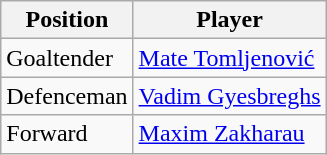<table class="wikitable">
<tr>
<th>Position</th>
<th>Player</th>
</tr>
<tr>
<td>Goaltender</td>
<td> <a href='#'>Mate Tomljenović</a></td>
</tr>
<tr>
<td>Defenceman</td>
<td> <a href='#'>Vadim Gyesbreghs</a></td>
</tr>
<tr>
<td>Forward</td>
<td> <a href='#'>Maxim Zakharau</a></td>
</tr>
</table>
